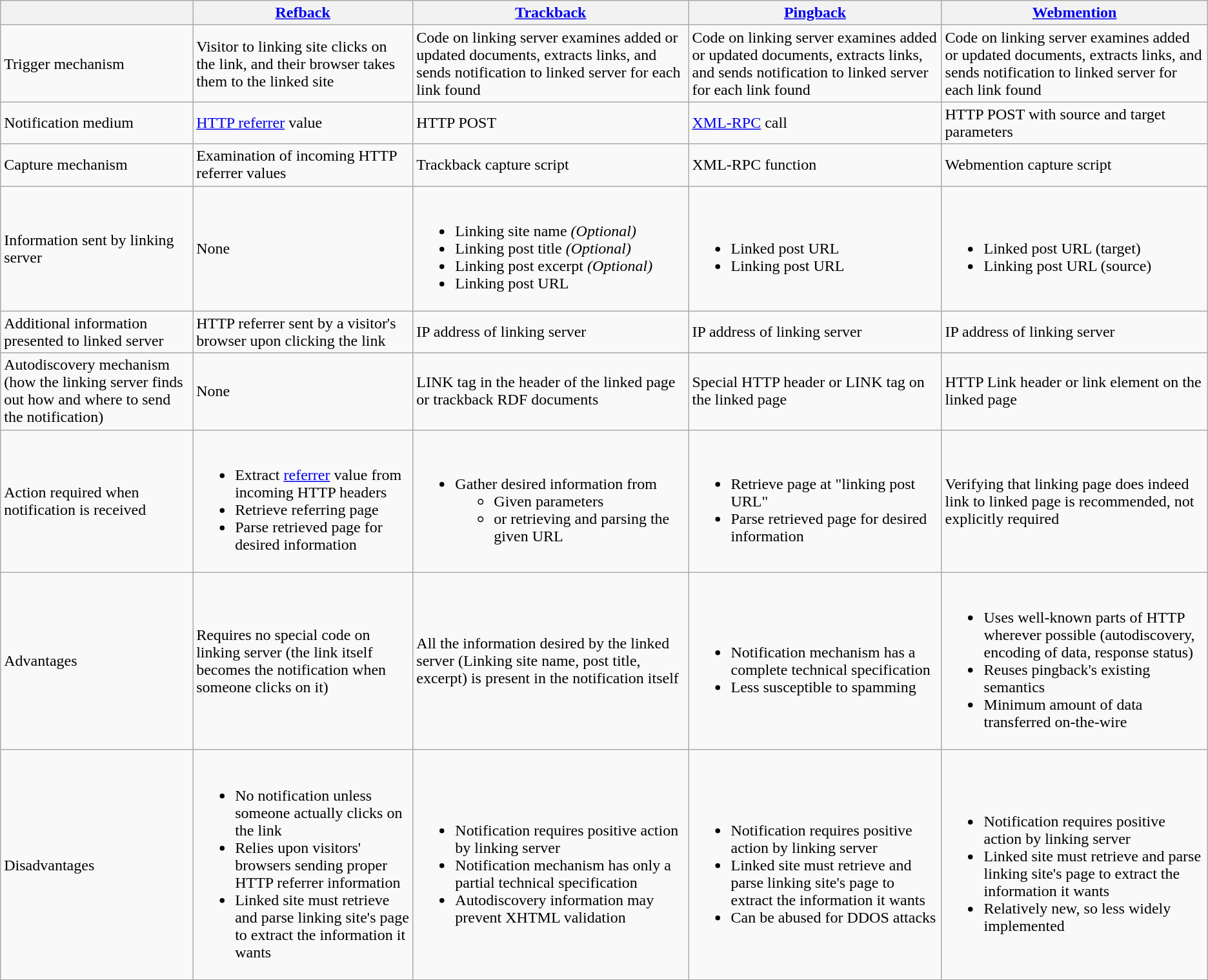<table class="wikitable">
<tr>
<th></th>
<th><a href='#'>Refback</a></th>
<th><a href='#'>Trackback</a></th>
<th><a href='#'>Pingback</a></th>
<th><a href='#'>Webmention</a></th>
</tr>
<tr>
<td>Trigger mechanism</td>
<td>Visitor to linking site clicks on the link, and their browser takes them to the linked site</td>
<td>Code on linking server examines added or updated documents, extracts links, and sends notification to linked server for each link found</td>
<td>Code on linking server examines added or updated documents, extracts links, and sends notification to linked server for each link found</td>
<td>Code on linking server examines added or updated documents, extracts links, and sends notification to linked server for each link found</td>
</tr>
<tr>
<td>Notification medium</td>
<td><a href='#'>HTTP referrer</a> value</td>
<td>HTTP POST</td>
<td><a href='#'>XML-RPC</a> call</td>
<td>HTTP POST with source and target parameters</td>
</tr>
<tr>
<td>Capture mechanism</td>
<td>Examination of incoming HTTP referrer values</td>
<td>Trackback capture script</td>
<td>XML-RPC function</td>
<td>Webmention capture script</td>
</tr>
<tr>
<td>Information sent by linking server</td>
<td>None</td>
<td><br><ul><li>Linking site name <em>(Optional)</em></li><li>Linking post title <em>(Optional)</em></li><li>Linking post excerpt <em>(Optional)</em></li><li>Linking post URL</li></ul></td>
<td><br><ul><li>Linked post URL</li><li>Linking post URL</li></ul></td>
<td><br><ul><li>Linked post URL (target)</li><li>Linking post URL (source)</li></ul></td>
</tr>
<tr>
<td>Additional information presented to linked server</td>
<td>HTTP referrer sent by a visitor's browser upon clicking the link</td>
<td>IP address of linking server</td>
<td>IP address of linking server</td>
<td>IP address of linking server</td>
</tr>
<tr>
<td>Autodiscovery mechanism (how the linking server finds out how and where to send the notification)</td>
<td>None</td>
<td>LINK tag in the header of the linked page or trackback RDF documents</td>
<td>Special HTTP header or LINK tag on the linked page</td>
<td>HTTP Link header or link element on the linked page</td>
</tr>
<tr>
<td>Action required when notification is received</td>
<td><br><ul><li>Extract <a href='#'>referrer</a> value from incoming HTTP headers</li><li>Retrieve referring page</li><li>Parse retrieved page for desired information</li></ul></td>
<td><br><ul><li>Gather desired information from<ul><li>Given parameters</li><li>or retrieving and parsing the given URL</li></ul></li></ul></td>
<td><br><ul><li>Retrieve page at "linking post URL"</li><li>Parse retrieved page for desired information</li></ul></td>
<td>Verifying that linking page does indeed link to linked page is recommended, not explicitly required</td>
</tr>
<tr>
<td>Advantages</td>
<td>Requires no special code on linking server (the link itself becomes the notification when someone clicks on it)</td>
<td>All the information desired by the linked server (Linking site name, post title, excerpt) is present in the notification itself</td>
<td><br><ul><li>Notification mechanism has a complete technical specification</li><li>Less susceptible to spamming</li></ul></td>
<td><br><ul><li>Uses well-known parts of HTTP wherever possible (autodiscovery, encoding of data, response status)</li><li>Reuses pingback's existing semantics</li><li>Minimum amount of data transferred on-the-wire</li></ul></td>
</tr>
<tr>
<td>Disadvantages</td>
<td><br><ul><li>No notification unless someone actually clicks on the link</li><li>Relies upon visitors' browsers sending proper HTTP referrer information</li><li>Linked site must retrieve and parse linking site's page to extract the information it wants</li></ul></td>
<td><br><ul><li>Notification requires positive action by linking server</li><li>Notification mechanism has only a partial technical specification</li><li>Autodiscovery information may prevent XHTML validation</li></ul></td>
<td><br><ul><li>Notification requires positive action by linking server</li><li>Linked site must retrieve and parse linking site's page to extract the information it wants</li><li>Can be abused for DDOS attacks</li></ul></td>
<td><br><ul><li>Notification requires positive action by linking server</li><li>Linked site must retrieve and parse linking site's page to extract the information it wants</li><li>Relatively new, so less widely implemented</li></ul></td>
</tr>
</table>
